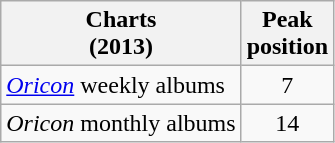<table class="wikitable">
<tr>
<th>Charts<br>(2013)</th>
<th>Peak<br>position</th>
</tr>
<tr>
<td><em><a href='#'>Oricon</a></em> weekly albums</td>
<td align="center">7</td>
</tr>
<tr>
<td><em>Oricon</em> monthly albums</td>
<td align="center">14</td>
</tr>
</table>
